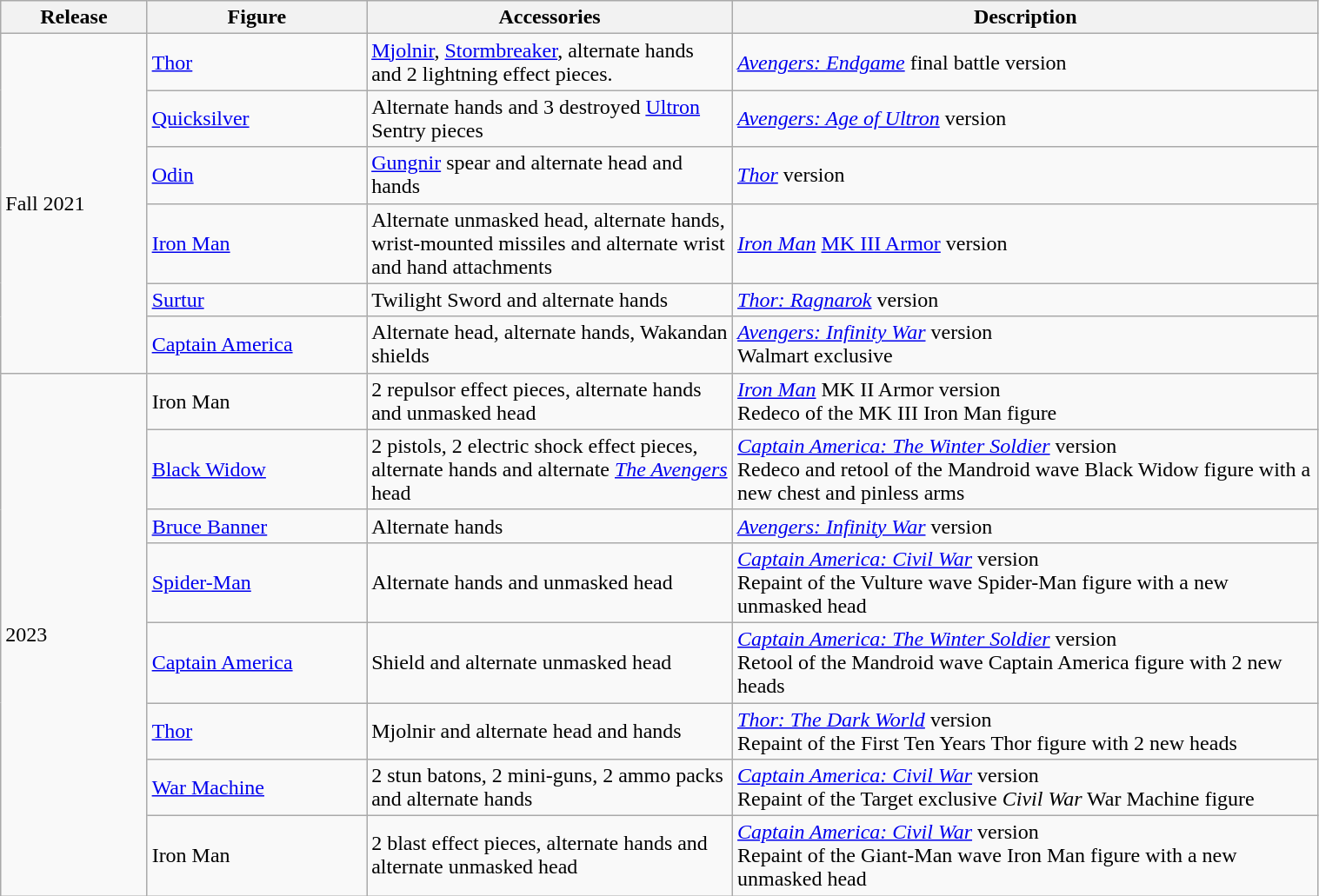<table class="wikitable" style="width:80%;">
<tr>
<th width=10%>Release</th>
<th width=15%>Figure</th>
<th width=25%>Accessories</th>
<th width=40%>Description</th>
</tr>
<tr>
<td rowspan=6>Fall 2021</td>
<td><a href='#'>Thor</a></td>
<td><a href='#'>Mjolnir</a>, <a href='#'>Stormbreaker</a>, alternate hands and 2 lightning effect pieces.</td>
<td><em><a href='#'>Avengers: Endgame</a></em> final battle version</td>
</tr>
<tr>
<td><a href='#'>Quicksilver</a></td>
<td>Alternate hands and 3 destroyed <a href='#'>Ultron</a> Sentry pieces</td>
<td><em><a href='#'>Avengers: Age of Ultron</a></em> version</td>
</tr>
<tr>
<td><a href='#'>Odin</a></td>
<td><a href='#'>Gungnir</a> spear and alternate head and hands</td>
<td><em><a href='#'>Thor</a></em> version</td>
</tr>
<tr>
<td><a href='#'>Iron Man</a></td>
<td>Alternate unmasked head, alternate hands, wrist-mounted missiles and alternate wrist and hand attachments</td>
<td><em><a href='#'>Iron Man</a></em> <a href='#'>MK III Armor</a> version</td>
</tr>
<tr>
<td><a href='#'>Surtur</a></td>
<td>Twilight Sword and alternate hands</td>
<td><em><a href='#'>Thor: Ragnarok</a></em> version</td>
</tr>
<tr>
<td><a href='#'>Captain America</a></td>
<td>Alternate head, alternate hands, Wakandan shields</td>
<td><em><a href='#'>Avengers: Infinity War</a></em> version<br>Walmart exclusive</td>
</tr>
<tr>
<td rowspan=8>2023</td>
<td>Iron Man</td>
<td>2 repulsor effect pieces, alternate hands and unmasked head</td>
<td><em><a href='#'>Iron Man</a></em> MK II Armor version<br>Redeco of the MK III Iron Man figure</td>
</tr>
<tr>
<td><a href='#'>Black Widow</a></td>
<td>2 pistols, 2 electric shock effect pieces, alternate hands and alternate <em><a href='#'>The Avengers</a></em> head</td>
<td><em><a href='#'>Captain America: The Winter Soldier</a></em> version<br>Redeco and retool of the Mandroid wave Black Widow figure with a new chest and pinless arms</td>
</tr>
<tr>
<td><a href='#'>Bruce Banner</a></td>
<td>Alternate hands</td>
<td><em><a href='#'>Avengers: Infinity War</a></em> version</td>
</tr>
<tr>
<td><a href='#'>Spider-Man</a></td>
<td>Alternate hands and unmasked head</td>
<td><em><a href='#'>Captain America: Civil War</a></em> version<br>Repaint of the Vulture wave Spider-Man figure with a new unmasked head</td>
</tr>
<tr>
<td><a href='#'>Captain America</a></td>
<td>Shield and alternate unmasked head</td>
<td><em><a href='#'>Captain America: The Winter Soldier</a></em> version<br>Retool of the Mandroid wave Captain America figure with 2 new heads</td>
</tr>
<tr>
<td><a href='#'>Thor</a></td>
<td>Mjolnir and alternate head and hands</td>
<td><em><a href='#'>Thor: The Dark World</a></em> version<br>Repaint of the First Ten Years Thor figure with 2 new heads</td>
</tr>
<tr>
<td><a href='#'>War Machine</a></td>
<td>2 stun batons, 2 mini-guns, 2 ammo packs and alternate hands</td>
<td><em><a href='#'>Captain America: Civil War</a></em> version<br>Repaint of the Target exclusive <em>Civil War</em> War Machine figure</td>
</tr>
<tr>
<td>Iron Man</td>
<td>2 blast effect pieces, alternate hands and alternate unmasked head</td>
<td><em><a href='#'>Captain America: Civil War</a></em> version<br>Repaint of the Giant-Man wave Iron Man figure with a new unmasked head</td>
</tr>
</table>
